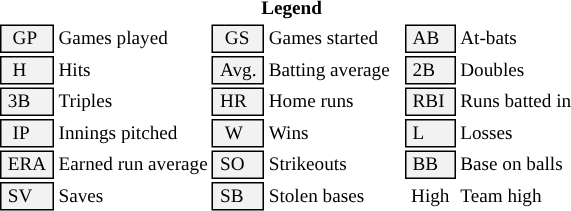<table class="toccolours" style="font-size: 80%; white-space: nowrap;">
<tr>
<th colspan="15">Legend</th>
</tr>
<tr>
<td style="background-color: #F2F2F2; border: 1px solid black;">  GP </td>
<td>Games played</td>
<td style="background-color: #F2F2F2; border: 1px solid black">  GS </td>
<td>Games started</td>
<td style="background-color: #F2F2F2; border: 1px solid black"> AB </td>
<td>At-bats</td>
</tr>
<tr>
<td style="background-color: #F2F2F2; border: 1px solid black">  H </td>
<td style="padding-right: 8px">Hits</td>
<td style="background-color: #F2F2F2; border: 1px solid black"> Avg. </td>
<td style="padding-right: 8px">Batting average</td>
<td style="background-color: #F2F2F2; border: 1px solid black;"> 2B </td>
<td style="padding-right: 8px">Doubles</td>
</tr>
<tr>
<td style="background-color: #F2F2F2; border: 1px solid black;"> 3B </td>
<td style="padding-right: 8px">Triples</td>
<td style="background-color: #F2F2F2; border: 1px solid black;"> HR </td>
<td>Home runs</td>
<td style="background-color: #F2F2F2; border: 1px solid black;"> RBI </td>
<td style="padding-right: 8px">Runs batted in</td>
</tr>
<tr>
<td style="background-color: #F2F2F2; border: 1px solid black">  IP </td>
<td style="padding-right: 5px">Innings pitched</td>
<td style="background-color: #F2F2F2; border: 1px solid black">  W</td>
<td>Wins</td>
<td style="background-color: #F2F2F2; border: 1px solid black;"> L </td>
<td>Losses</td>
</tr>
<tr>
<td style="background-color: #F2F2F2; border: 1px solid black"> ERA </td>
<td>Earned run average</td>
<td style="background-color: #F2F2F2; border: 1px solid black"> SO </td>
<td>Strikeouts</td>
<td style="background-color: #F2F2F2; border: 1px solid black;"> BB </td>
<td style="padding-right: 8px">Base on balls</td>
</tr>
<tr>
<td style="background-color: #F2F2F2; border: 1px solid black"> SV </td>
<td>Saves</td>
<td style="background-color: #F2F2F2; border: 1px solid black;"> SB </td>
<td style="padding-right: 6px">Stolen bases</td>
<td> High </td>
<td>Team high</td>
</tr>
<tr>
</tr>
</table>
